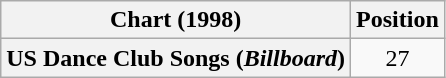<table class="wikitable plainrowheaders" style="text-align:center">
<tr>
<th scope="col">Chart (1998)</th>
<th scope="col">Position</th>
</tr>
<tr>
<th scope="row">US Dance Club Songs (<em>Billboard</em>)</th>
<td>27</td>
</tr>
</table>
